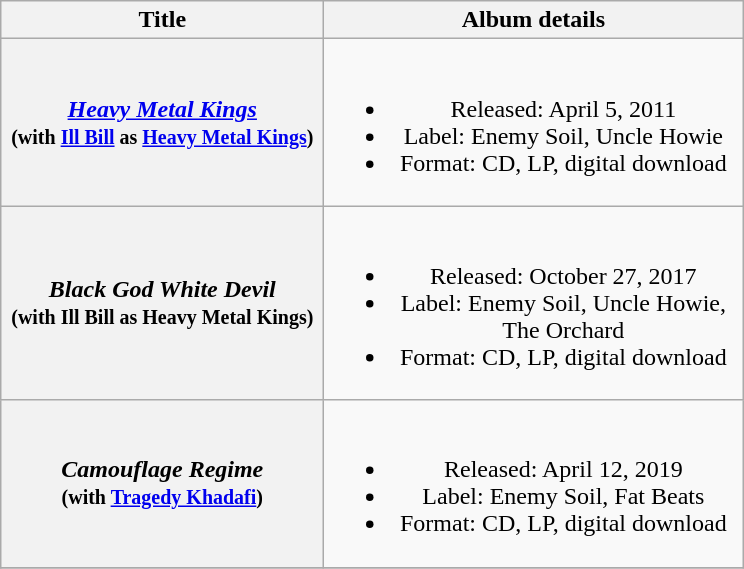<table class="wikitable plainrowheaders" style="text-align:center;">
<tr>
<th scope="col" rowspan="1" style="width:13em;">Title</th>
<th scope="col" rowspan="1" style="width:17em;">Album details</th>
</tr>
<tr>
<th scope="row"><em><a href='#'>Heavy Metal Kings</a></em> <br><small>(with <a href='#'>Ill Bill</a> as <a href='#'>Heavy Metal Kings</a>)</small></th>
<td><br><ul><li>Released: April 5, 2011</li><li>Label: Enemy Soil, Uncle Howie</li><li>Format: CD, LP, digital download</li></ul></td>
</tr>
<tr>
<th scope="row"><em>Black God White Devil</em> <br><small>(with Ill Bill as Heavy Metal Kings)</small></th>
<td><br><ul><li>Released: October 27, 2017</li><li>Label: Enemy Soil, Uncle Howie, The Orchard</li><li>Format: CD, LP, digital download</li></ul></td>
</tr>
<tr>
<th scope="row"><em>Camouflage Regime</em> <br><small>(with <a href='#'>Tragedy Khadafi</a>)</small></th>
<td><br><ul><li>Released: April 12, 2019</li><li>Label: Enemy Soil, Fat Beats</li><li>Format: CD, LP, digital download</li></ul></td>
</tr>
<tr>
</tr>
</table>
